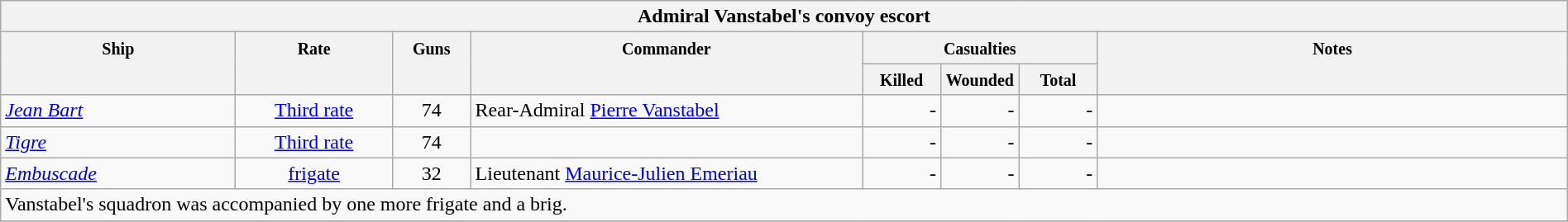<table class="wikitable" width=100%>
<tr valign="top">
<th colspan="11" bgcolor="white">Admiral Vanstabel's convoy escort</th>
</tr>
<tr valign="top"|- valign="top">
<th width=15%; align= center rowspan=2><small> Ship </small></th>
<th width=10%; align= center rowspan=2><small> Rate </small></th>
<th width=5%; align= center rowspan=2><small> Guns </small></th>
<th width=25%; align= center rowspan=2><small> Commander </small></th>
<th width=15%; align= center colspan=3><small>Casualties</small></th>
<th width=30%; align= center rowspan=2><small>Notes</small></th>
</tr>
<tr valign="top">
<th width=5%; align= center><small> Killed </small></th>
<th width=5%; align= center><small> Wounded </small></th>
<th width=5%; align= center><small> Total</small></th>
</tr>
<tr valign="top">
<td align= left><a href='#'><em>Jean Bart</em></a></td>
<td align= center><a href='#'>Third rate</a></td>
<td align= center>74</td>
<td align= left>Rear-Admiral <a href='#'>Pierre Vanstabel</a></td>
<td align= right>-</td>
<td align= right>-</td>
<td align= right>-</td>
<td align= left></td>
</tr>
<tr valign="top">
<td align= left><a href='#'><em>Tigre</em></a></td>
<td align= center><a href='#'>Third rate</a></td>
<td align= center>74</td>
<td align= left></td>
<td align= right>-</td>
<td align= right>-</td>
<td align= right>-</td>
<td align= left></td>
</tr>
<tr valign="top">
<td align= left><a href='#'><em>Embuscade</em></a></td>
<td align= center><a href='#'>frigate</a></td>
<td align= center>32</td>
<td align= left>Lieutenant <a href='#'>Maurice-Julien Emeriau</a></td>
<td align= right>-</td>
<td align= right>-</td>
<td align= right>-</td>
<td align= left></td>
</tr>
<tr valign="top">
<td colspan="8" align="left">Vanstabel's squadron was accompanied by one more frigate and a brig.</td>
</tr>
<tr>
</tr>
</table>
